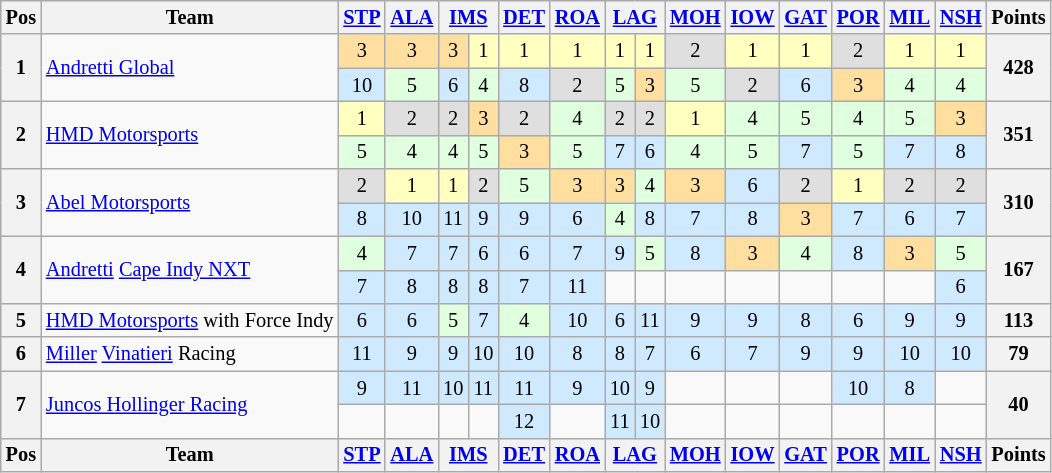<table class="wikitable" style="font-size:85%; text-align:center">
<tr>
<th>Pos</th>
<th>Team</th>
<th><a href='#'>STP</a></th>
<th><a href='#'>ALA</a></th>
<th colspan="2"><a href='#'>IMS</a></th>
<th><a href='#'>DET</a></th>
<th><a href='#'>ROA</a></th>
<th colspan="2"><a href='#'>LAG</a></th>
<th><a href='#'>MOH</a></th>
<th><a href='#'>IOW</a></th>
<th><a href='#'>GAT</a></th>
<th><a href='#'>POR</a></th>
<th><a href='#'>MIL</a></th>
<th><a href='#'>NSH</a></th>
<th>Points</th>
</tr>
<tr>
<th rowspan="2">1</th>
<td rowspan="2" align="left"><a href='#'>Andretti Global</a></td>
<td style="background:#FFDF9F;">3</td>
<td style="background:#FFDF9F;">3</td>
<td style="background:#FFDF9F;">3</td>
<td style="background:#FFFFBF;">1</td>
<td style="background:#FFFFBF;">1</td>
<td style="background:#FFFFBF;">1</td>
<td style="background:#FFFFBF;">1</td>
<td style="background:#FFFFBF;">1</td>
<td style="background:#DFDFDF;">2</td>
<td style="background:#FFFFBF;">1</td>
<td style="background:#FFFFBF;">1</td>
<td style="background:#DFDFDF;">2</td>
<td style="background:#FFFFBF;">1</td>
<td style="background:#FFFFBF;">1</td>
<th rowspan="2">428</th>
</tr>
<tr>
<td style="background:#CFEAFF;">10</td>
<td style="background:#DFFFDF;">5</td>
<td style="background:#CFEAFF;">6</td>
<td style="background:#DFFFDF;">4</td>
<td style="background:#CFEAFF;">8</td>
<td style="background:#DFDFDF;">2</td>
<td style="background:#DFFFDF;">5</td>
<td style="background:#FFDF9F;">3</td>
<td style="background:#DFFFDF;">5</td>
<td style="background:#DFDFDF;">2</td>
<td style="background:#CFEAFF;">6</td>
<td style="background:#FFDF9F;">3</td>
<td style="background:#DFFFDF;">4</td>
<td style="background:#DFFFDF;">4</td>
</tr>
<tr>
<th rowspan="2">2</th>
<td rowspan="2" align="left"><a href='#'>HMD Motorsports</a></td>
<td style="background:#FFFFBF;">1</td>
<td style="background:#DFDFDF;">2</td>
<td style="background:#DFDFDF;">2</td>
<td style="background:#FFDF9F;">3</td>
<td style="background:#DFDFDF;">2</td>
<td style="background:#DFFFDF;">4</td>
<td style="background:#DFDFDF;">2</td>
<td style="background:#DFDFDF;">2</td>
<td style="background:#FFFFBF;">1</td>
<td style="background:#DFFFDF;">4</td>
<td style="background:#DFFFDF;">5</td>
<td style="background:#DFFFDF;">4</td>
<td style="background:#DFFFDF;">5</td>
<td style="background:#FFDF9F;">3</td>
<th rowspan="2">351</th>
</tr>
<tr>
<td style="background:#DFFFDF;">5</td>
<td style="background:#DFFFDF;">4</td>
<td style="background:#DFFFDF;">4</td>
<td style="background:#DFFFDF;">5</td>
<td style="background:#FFDF9F;">3</td>
<td style="background:#DFFFDF;">5</td>
<td style="background:#CFEAFF;">7</td>
<td style="background:#CFEAFF;">6</td>
<td style="background:#DFFFDF;">4</td>
<td style="background:#DFFFDF;">5</td>
<td style="background:#CFEAFF;">7</td>
<td style="background:#DFFFDF;">5</td>
<td style="background:#CFEAFF;">7</td>
<td style="background:#CFEAFF;">8</td>
</tr>
<tr>
<th rowspan="2">3</th>
<td rowspan="2" align="left"><a href='#'>Abel Motorsports</a></td>
<td style="background:#DFDFDF;">2</td>
<td style="background:#FFFFBF;">1</td>
<td style="background:#FFFFBF;">1</td>
<td style="background:#DFDFDF;">2</td>
<td style="background:#DFFFDF;">5</td>
<td style="background:#FFDF9F;">3</td>
<td style="background:#FFDF9F;">3</td>
<td style="background:#DFFFDF;">4</td>
<td style="background:#FFDF9F;">3</td>
<td style="background:#CFEAFF;">6</td>
<td style="background:#DFDFDF;">2</td>
<td style="background:#FFFFBF;">1</td>
<td style="background:#DFDFDF;">2</td>
<td style="background:#DFDFDF;">2</td>
<th rowspan="2">310</th>
</tr>
<tr>
<td style="background:#CFEAFF;">8</td>
<td style="background:#CFEAFF;">10</td>
<td style="background:#CFEAFF;">11</td>
<td style="background:#CFEAFF;">9</td>
<td style="background:#CFEAFF;">9</td>
<td style="background:#CFEAFF;">6</td>
<td style="background:#DFFFDF;">4</td>
<td style="background:#CFEAFF;">8</td>
<td style="background:#CFEAFF;">7</td>
<td style="background:#CFEAFF;">8</td>
<td style="background:#FFDF9F;">3</td>
<td style="background:#CFEAFF;">7</td>
<td style="background:#CFEAFF;">6</td>
<td style="background:#CFEAFF;">7</td>
</tr>
<tr>
<th rowspan="2">4</th>
<td rowspan="2" align="left"><a href='#'>Andretti</a> <a href='#'>Cape Indy NXT</a></td>
<td style="background:#DFFFDF;">4</td>
<td style="background:#CFEAFF;">7</td>
<td style="background:#CFEAFF;">7</td>
<td style="background:#CFEAFF;">6</td>
<td style="background:#CFEAFF;">6</td>
<td style="background:#CFEAFF;">7</td>
<td style="background:#CFEAFF;">9</td>
<td style="background:#DFFFDF;">5</td>
<td style="background:#CFEAFF;">8</td>
<td style="background:#FFDF9F;">3</td>
<td style="background:#DFFFDF;">4</td>
<td style="background:#CFEAFF;">8</td>
<td style="background:#FFDF9F;">3</td>
<td style="background:#DFFFDF;">5</td>
<th rowspan="2">167</th>
</tr>
<tr>
<td style="background:#CFEAFF;">7</td>
<td style="background:#CFEAFF;">8</td>
<td style="background:#CFEAFF;">8</td>
<td style="background:#CFEAFF;">8</td>
<td style="background:#CFEAFF;">7</td>
<td style="background:#CFEAFF;">11</td>
<td></td>
<td></td>
<td></td>
<td></td>
<td></td>
<td></td>
<td></td>
<td style="background:#CFEAFF;">6</td>
</tr>
<tr>
<th>5</th>
<td align="left"><a href='#'>HMD Motorsports</a> with Force Indy</td>
<td style="background:#CFEAFF;">6</td>
<td style="background:#CFEAFF;">6</td>
<td style="background:#DFFFDF;">5</td>
<td style="background:#CFEAFF;">7</td>
<td style="background:#DFFFDF;">4</td>
<td style="background:#CFEAFF;">10</td>
<td style="background:#CFEAFF;">6</td>
<td style="background:#CFEAFF;">11</td>
<td style="background:#CFEAFF;">9</td>
<td style="background:#CFEAFF;">9</td>
<td style="background:#CFEAFF;">8</td>
<td style="background:#CFEAFF;">6</td>
<td style="background:#CFEAFF;">9</td>
<td style="background:#CFEAFF;">9</td>
<th>113</th>
</tr>
<tr>
<th>6</th>
<td align="left"><a href='#'>Miller</a> <a href='#'>Vinatieri</a> Racing</td>
<td style="background:#CFEAFF;">11</td>
<td style="background:#CFEAFF;">9</td>
<td style="background:#CFEAFF;">9</td>
<td style="background:#CFEAFF;">10</td>
<td style="background:#CFEAFF;">10</td>
<td style="background:#CFEAFF;">8</td>
<td style="background:#CFEAFF;">8</td>
<td style="background:#CFEAFF;">7</td>
<td style="background:#CFEAFF;">6</td>
<td style="background:#CFEAFF;">7</td>
<td style="background:#CFEAFF;">9</td>
<td style="background:#CFEAFF;">9</td>
<td style="background:#CFEAFF;">10</td>
<td style="background:#CFEAFF;">10</td>
<th>79</th>
</tr>
<tr>
<th rowspan="2">7</th>
<td rowspan="2" align="left"><a href='#'>Juncos Hollinger Racing</a></td>
<td style="background:#CFEAFF;">9</td>
<td style="background:#CFEAFF;">11</td>
<td style="background:#CFEAFF;">10</td>
<td style="background:#CFEAFF;">11</td>
<td style="background:#CFEAFF;">11</td>
<td style="background:#CFEAFF;">9</td>
<td style="background:#CFEAFF;">10</td>
<td style="background:#CFEAFF;">9</td>
<td></td>
<td></td>
<td></td>
<td style="background:#CFEAFF;">10</td>
<td style="background:#CFEAFF;">8</td>
<td></td>
<th rowspan="2">40</th>
</tr>
<tr>
<td></td>
<td></td>
<td></td>
<td></td>
<td style="background:#CFEAFF;">12</td>
<td></td>
<td style="background:#CFEAFF;">11</td>
<td style="background:#CFEAFF;">10</td>
<td></td>
<td></td>
<td></td>
<td></td>
<td></td>
<td></td>
</tr>
<tr>
<th>Pos</th>
<th>Team</th>
<th><a href='#'>STP</a></th>
<th><a href='#'>ALA</a></th>
<th colspan="2"><a href='#'>IMS</a></th>
<th><a href='#'>DET</a></th>
<th><a href='#'>ROA</a></th>
<th colspan="2"><a href='#'>LAG</a></th>
<th><a href='#'>MOH</a></th>
<th><a href='#'>IOW</a></th>
<th><a href='#'>GAT</a></th>
<th><a href='#'>POR</a></th>
<th><a href='#'>MIL</a></th>
<th><a href='#'>NSH</a></th>
<th>Points</th>
</tr>
</table>
